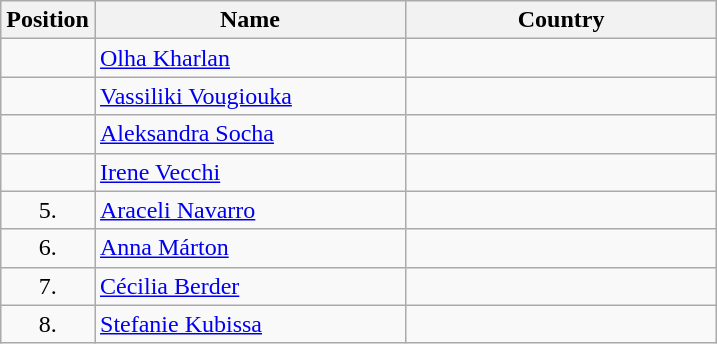<table class="wikitable">
<tr>
<th width="20">Position</th>
<th width="200">Name</th>
<th width="200">Country</th>
</tr>
<tr>
<td align="center"></td>
<td><a href='#'>Olha Kharlan</a></td>
<td></td>
</tr>
<tr>
<td align="center"></td>
<td><a href='#'>Vassiliki Vougiouka</a></td>
<td></td>
</tr>
<tr>
<td align="center"></td>
<td><a href='#'>Aleksandra Socha</a></td>
<td></td>
</tr>
<tr>
<td align="center"></td>
<td><a href='#'>Irene Vecchi</a></td>
<td></td>
</tr>
<tr>
<td align="center">5.</td>
<td><a href='#'>Araceli Navarro</a></td>
<td></td>
</tr>
<tr>
<td align="center">6.</td>
<td><a href='#'>Anna Márton</a></td>
<td></td>
</tr>
<tr>
<td align="center">7.</td>
<td><a href='#'>Cécilia Berder</a></td>
<td></td>
</tr>
<tr>
<td align="center">8.</td>
<td><a href='#'>Stefanie Kubissa</a></td>
<td></td>
</tr>
</table>
